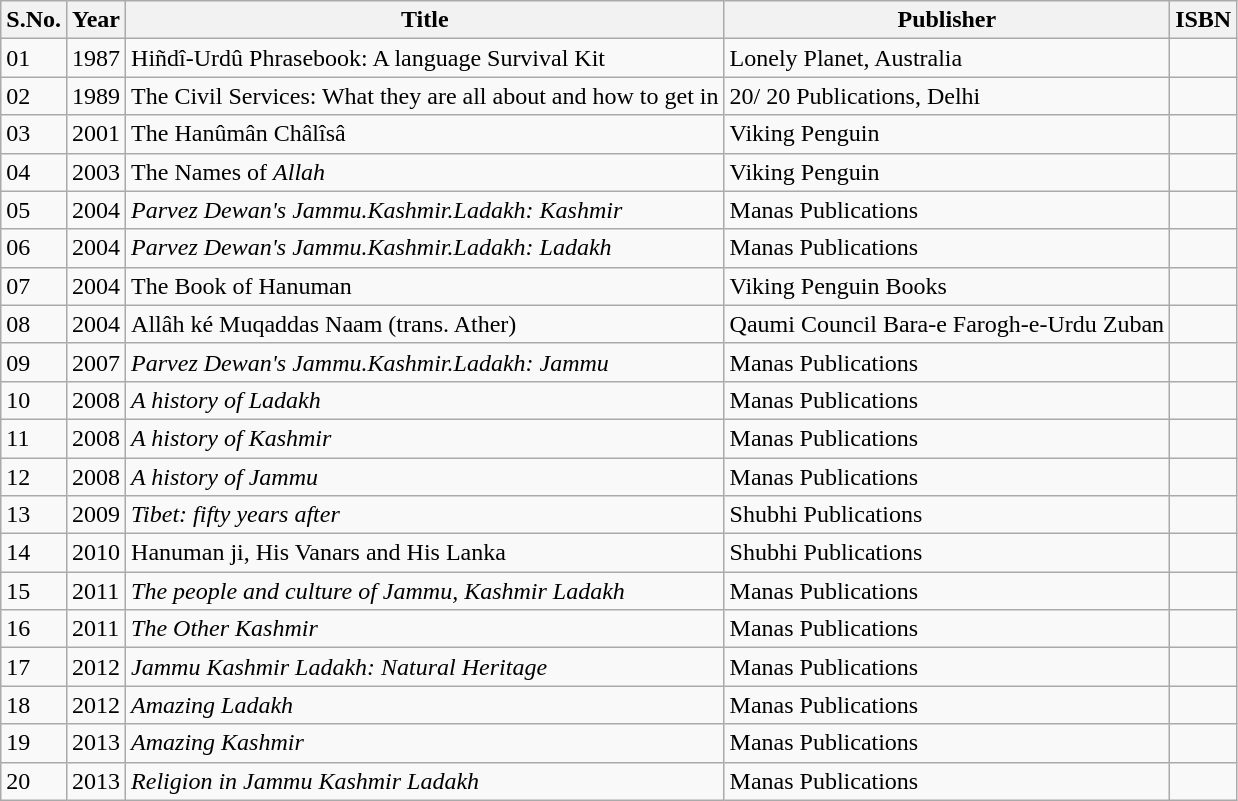<table class="wikitable">
<tr>
<th>S.No.</th>
<th>Year</th>
<th>Title</th>
<th>Publisher</th>
<th>ISBN</th>
</tr>
<tr>
<td>01</td>
<td>1987</td>
<td>Hiñdî-Urdû Phrasebook: A language Survival Kit</td>
<td>Lonely Planet, Australia</td>
<td></td>
</tr>
<tr>
<td>02</td>
<td>1989</td>
<td>The Civil Services: What they are all about and how to get in</td>
<td>20/ 20 Publications, Delhi</td>
<td></td>
</tr>
<tr>
<td>03</td>
<td>2001</td>
<td>The Hanûmân Châlîsâ</td>
<td>Viking Penguin</td>
<td></td>
</tr>
<tr>
<td>04</td>
<td>2003</td>
<td>The Names of <em>Allah</em></td>
<td>Viking Penguin</td>
<td></td>
</tr>
<tr>
<td>05</td>
<td>2004</td>
<td><em>Parvez Dewan's Jammu.Kashmir.Ladakh: Kashmir</em></td>
<td>Manas Publications</td>
<td></td>
</tr>
<tr>
<td>06</td>
<td>2004</td>
<td><em>Parvez Dewan's Jammu.Kashmir.Ladakh: Ladakh</em></td>
<td>Manas Publications</td>
<td></td>
</tr>
<tr>
<td>07</td>
<td>2004</td>
<td>The Book of Hanuman</td>
<td>Viking Penguin Books</td>
<td></td>
</tr>
<tr>
<td>08</td>
<td>2004</td>
<td>Allâh ké Muqaddas Naam (trans. Ather)</td>
<td>Qaumi Council Bara-e Farogh-e-Urdu Zuban</td>
<td></td>
</tr>
<tr>
<td>09</td>
<td>2007</td>
<td><em>Parvez Dewan's Jammu.Kashmir.Ladakh: Jammu</em></td>
<td>Manas Publications</td>
<td></td>
</tr>
<tr>
<td>10</td>
<td>2008</td>
<td><em>A history of Ladakh</em></td>
<td>Manas Publications</td>
<td></td>
</tr>
<tr>
<td>11</td>
<td>2008</td>
<td><em>A history of Kashmir</em></td>
<td>Manas Publications</td>
<td></td>
</tr>
<tr>
<td>12</td>
<td>2008</td>
<td><em>A history of Jammu</em></td>
<td>Manas Publications</td>
<td></td>
</tr>
<tr>
<td>13</td>
<td>2009</td>
<td><em>Tibet: fifty years after</em></td>
<td>Shubhi Publications</td>
<td></td>
</tr>
<tr>
<td>14</td>
<td>2010</td>
<td>Hanuman ji, His Vanars and His Lanka</td>
<td>Shubhi Publications</td>
<td></td>
</tr>
<tr>
<td>15</td>
<td>2011</td>
<td><em>The people and culture of Jammu, Kashmir Ladakh</em></td>
<td>Manas Publications</td>
<td></td>
</tr>
<tr>
<td>16</td>
<td>2011</td>
<td><em>The Other Kashmir</em></td>
<td>Manas Publications</td>
<td></td>
</tr>
<tr>
<td>17</td>
<td>2012</td>
<td><em>Jammu Kashmir Ladakh: Natural Heritage</em></td>
<td>Manas Publications</td>
<td></td>
</tr>
<tr>
<td>18</td>
<td>2012</td>
<td><em>Amazing Ladakh</em></td>
<td>Manas Publications</td>
<td></td>
</tr>
<tr>
<td>19</td>
<td>2013</td>
<td><em>Amazing Kashmir</em></td>
<td>Manas Publications</td>
<td></td>
</tr>
<tr>
<td>20</td>
<td>2013</td>
<td><em>Religion in Jammu Kashmir Ladakh</em></td>
<td>Manas Publications</td>
<td></td>
</tr>
</table>
